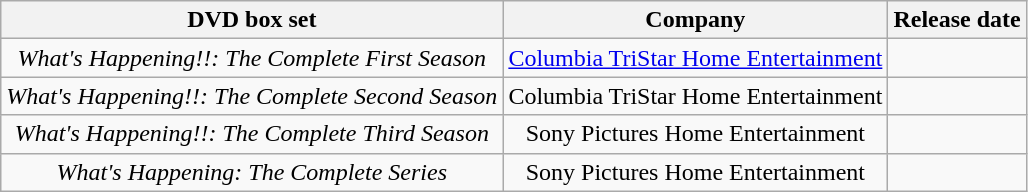<table class=wikitable style="text-align:center">
<tr>
<th>DVD box set</th>
<th>Company</th>
<th>Release date</th>
</tr>
<tr>
<td><em>What's Happening!!: The Complete First Season</em></td>
<td><a href='#'>Columbia TriStar Home Entertainment</a></td>
<td></td>
</tr>
<tr>
<td><em>What's Happening!!: The Complete Second Season</em></td>
<td>Columbia TriStar Home Entertainment</td>
<td></td>
</tr>
<tr>
<td><em>What's Happening!!: The Complete Third Season</em></td>
<td>Sony Pictures Home Entertainment</td>
<td></td>
</tr>
<tr>
<td><em>What's Happening: The Complete Series</em></td>
<td>Sony Pictures Home Entertainment</td>
<td></td>
</tr>
</table>
